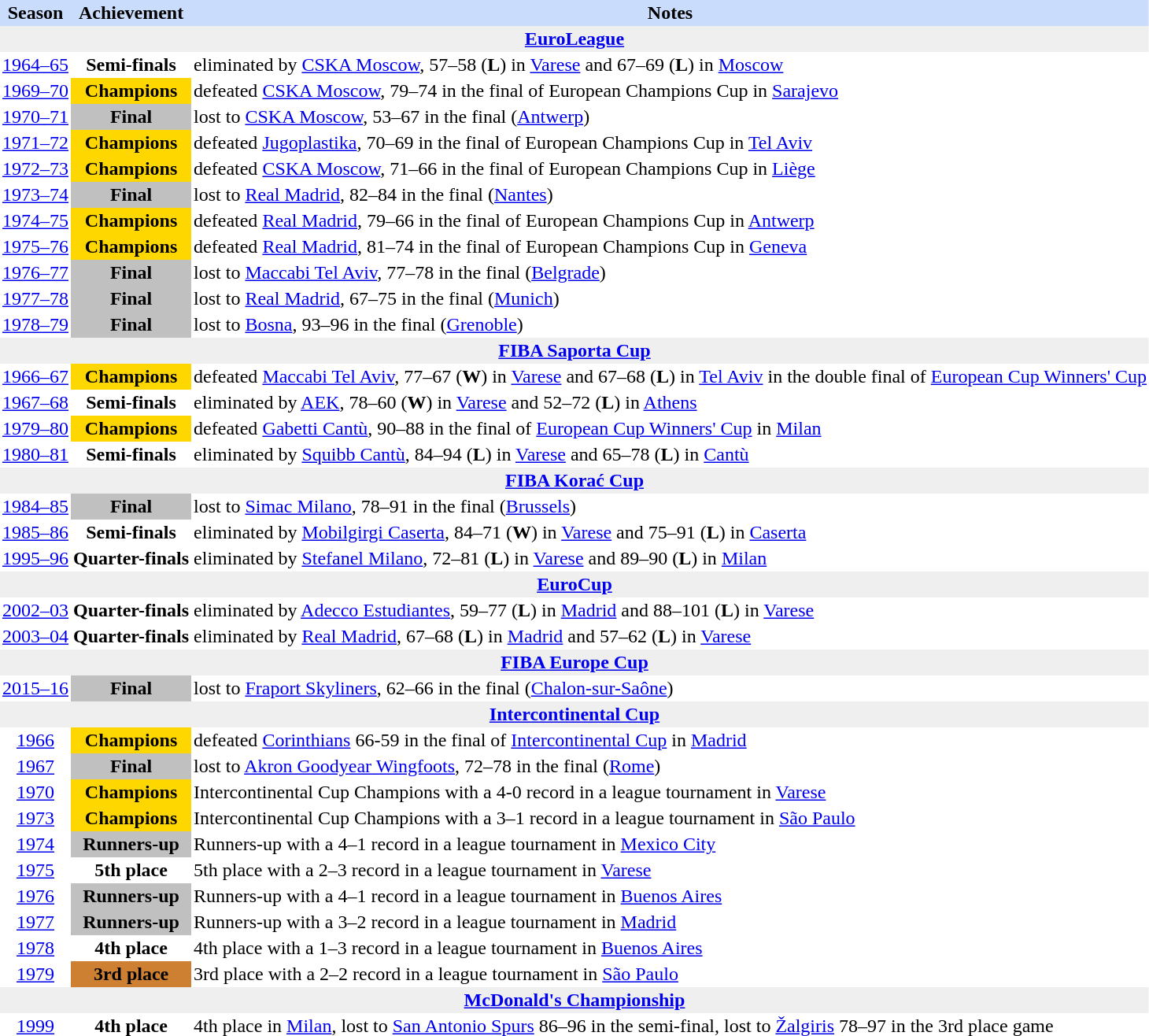<table class="toccolours" border="0" cellpadding="2" cellspacing="0" align="left" style="margin:0.5em;">
<tr bgcolor=#CADCFB>
<th>Season</th>
<th>Achievement</th>
<th>Notes</th>
</tr>
<tr>
<th colspan="4" bgcolor=#EFEFEF><a href='#'>EuroLeague</a></th>
</tr>
<tr>
<td align="center"><a href='#'>1964–65</a></td>
<td align="center"><strong>Semi-finals</strong></td>
<td align="left">eliminated by <a href='#'>CSKA Moscow</a>, 57–58 (<strong>L</strong>) in <a href='#'>Varese</a> and 67–69 (<strong>L</strong>) in <a href='#'>Moscow</a></td>
</tr>
<tr>
<td align="center"><a href='#'>1969–70</a></td>
<td align="center" bgcolor="gold"><strong>Champions</strong></td>
<td align="left">defeated <a href='#'>CSKA Moscow</a>, 79–74 in the final of European Champions Cup in <a href='#'>Sarajevo</a></td>
</tr>
<tr>
<td align="center"><a href='#'>1970–71</a></td>
<td align="center" bgcolor= silver><strong>Final</strong></td>
<td align="left">lost to <a href='#'>CSKA Moscow</a>, 53–67 in the final (<a href='#'>Antwerp</a>)</td>
</tr>
<tr>
<td align="center"><a href='#'>1971–72</a></td>
<td align="center" bgcolor="gold"><strong>Champions</strong></td>
<td align="left">defeated <a href='#'>Jugoplastika</a>, 70–69 in the final of European Champions Cup in <a href='#'>Tel Aviv</a></td>
</tr>
<tr>
<td align="center"><a href='#'>1972–73</a></td>
<td align="center" bgcolor="gold"><strong>Champions</strong></td>
<td align="left">defeated <a href='#'>CSKA Moscow</a>, 71–66 in the final of European Champions Cup in <a href='#'>Liège</a></td>
</tr>
<tr>
<td align="center"><a href='#'>1973–74</a></td>
<td align="center" bgcolor= silver><strong>Final</strong></td>
<td align="left">lost to <a href='#'>Real Madrid</a>, 82–84 in the final (<a href='#'>Nantes</a>)</td>
</tr>
<tr>
<td align="center"><a href='#'>1974–75</a></td>
<td align="center" bgcolor="gold"><strong>Champions</strong></td>
<td align="left">defeated <a href='#'>Real Madrid</a>, 79–66 in the final of European Champions Cup in <a href='#'>Antwerp</a></td>
</tr>
<tr>
<td align="center"><a href='#'>1975–76</a></td>
<td align="center" bgcolor="gold"><strong>Champions</strong></td>
<td align="left">defeated <a href='#'>Real Madrid</a>, 81–74 in the final of European Champions Cup in <a href='#'>Geneva</a></td>
</tr>
<tr>
<td align="center"><a href='#'>1976–77</a></td>
<td align="center" bgcolor= silver><strong>Final</strong></td>
<td align="left">lost to <a href='#'>Maccabi Tel Aviv</a>, 77–78 in the final (<a href='#'>Belgrade</a>)</td>
</tr>
<tr>
<td align="center"><a href='#'>1977–78</a></td>
<td align="center" bgcolor= silver><strong>Final</strong></td>
<td align="left">lost to <a href='#'>Real Madrid</a>, 67–75 in the final (<a href='#'>Munich</a>)</td>
</tr>
<tr>
<td align="center"><a href='#'>1978–79</a></td>
<td align="center" bgcolor= silver><strong>Final</strong></td>
<td align="left">lost to <a href='#'>Bosna</a>, 93–96 in the final (<a href='#'>Grenoble</a>)</td>
</tr>
<tr>
<th colspan="4" bgcolor=#EFEFEF><a href='#'>FIBA Saporta Cup</a></th>
</tr>
<tr>
<td align="center"><a href='#'>1966–67</a></td>
<td align="center" bgcolor="gold"><strong>Champions</strong></td>
<td align="left">defeated <a href='#'>Maccabi Tel Aviv</a>, 77–67 (<strong>W</strong>) in <a href='#'>Varese</a> and 67–68 (<strong>L</strong>) in <a href='#'>Tel Aviv</a> in the double final of <a href='#'>European Cup Winners' Cup</a></td>
</tr>
<tr>
<td align="center"><a href='#'>1967–68</a></td>
<td align="center"><strong>Semi-finals</strong></td>
<td align="left">eliminated by <a href='#'>AEK</a>, 78–60 (<strong>W</strong>) in <a href='#'>Varese</a> and 52–72 (<strong>L</strong>) in <a href='#'>Athens</a></td>
</tr>
<tr>
<td align="center"><a href='#'>1979–80</a></td>
<td align="center" bgcolor="gold"><strong>Champions</strong></td>
<td align="left">defeated <a href='#'>Gabetti Cantù</a>, 90–88 in the final of <a href='#'>European Cup Winners' Cup</a> in <a href='#'>Milan</a></td>
</tr>
<tr>
<td align="center"><a href='#'>1980–81</a></td>
<td align="center"><strong>Semi-finals</strong></td>
<td align="left">eliminated by <a href='#'>Squibb Cantù</a>, 84–94 (<strong>L</strong>) in <a href='#'>Varese</a> and 65–78 (<strong>L</strong>) in <a href='#'>Cantù</a></td>
</tr>
<tr>
<th colspan="4" bgcolor=#EFEFEF><a href='#'>FIBA Korać Cup</a></th>
</tr>
<tr>
<td align="center"><a href='#'>1984–85</a></td>
<td align="center" bgcolor= silver><strong>Final</strong></td>
<td align="left">lost to <a href='#'>Simac Milano</a>, 78–91 in the final (<a href='#'>Brussels</a>)</td>
</tr>
<tr>
<td align="center"><a href='#'>1985–86</a></td>
<td align="center"><strong>Semi-finals</strong></td>
<td align="left">eliminated by <a href='#'>Mobilgirgi Caserta</a>, 84–71 (<strong>W</strong>) in <a href='#'>Varese</a> and 75–91 (<strong>L</strong>) in <a href='#'>Caserta</a></td>
</tr>
<tr>
<td align="center"><a href='#'>1995–96</a></td>
<td align="center"><strong>Quarter-finals</strong></td>
<td align="left">eliminated by <a href='#'>Stefanel Milano</a>, 72–81 (<strong>L</strong>) in <a href='#'>Varese</a> and 89–90 (<strong>L</strong>) in <a href='#'>Milan</a></td>
</tr>
<tr>
<th colspan="4" bgcolor=#EFEFEF><a href='#'>EuroCup</a></th>
</tr>
<tr>
<td align="center"><a href='#'>2002–03</a></td>
<td align="center"><strong>Quarter-finals</strong></td>
<td align="left">eliminated by <a href='#'>Adecco Estudiantes</a>, 59–77 (<strong>L</strong>) in <a href='#'>Madrid</a> and 88–101 (<strong>L</strong>) in <a href='#'>Varese</a></td>
</tr>
<tr>
<td align="center"><a href='#'>2003–04</a></td>
<td align="center"><strong>Quarter-finals</strong></td>
<td align="left">eliminated by <a href='#'>Real Madrid</a>, 67–68 (<strong>L</strong>) in <a href='#'>Madrid</a> and 57–62 (<strong>L</strong>) in <a href='#'>Varese</a></td>
</tr>
<tr>
<th colspan="4" bgcolor=#EFEFEF><a href='#'>FIBA Europe Cup</a></th>
</tr>
<tr>
<td align="center"><a href='#'>2015–16</a></td>
<td align="center" bgcolor= silver><strong>Final</strong></td>
<td align="left">lost to <a href='#'>Fraport Skyliners</a>, 62–66 in the final (<a href='#'>Chalon-sur-Saône</a>)</td>
</tr>
<tr>
<th colspan="4" bgcolor=#EFEFEF><a href='#'>Intercontinental Cup</a></th>
</tr>
<tr>
<td align="center"><a href='#'>1966</a></td>
<td align="center" bgcolor="gold"><strong>Champions</strong></td>
<td align="left">defeated <a href='#'>Corinthians</a> 66-59 in the final of <a href='#'>Intercontinental Cup</a> in <a href='#'>Madrid</a></td>
</tr>
<tr>
<td align="center"><a href='#'>1967</a></td>
<td align="center" bgcolor= silver><strong>Final</strong></td>
<td align="left">lost to <a href='#'>Akron Goodyear Wingfoots</a>, 72–78 in the final (<a href='#'>Rome</a>)</td>
</tr>
<tr>
<td align="center"><a href='#'>1970</a></td>
<td align="center" bgcolor="gold"><strong>Champions</strong></td>
<td align="left">Intercontinental Cup Champions with a 4-0 record in a league tournament in <a href='#'>Varese</a></td>
</tr>
<tr>
<td align="center"><a href='#'>1973</a></td>
<td align="center" bgcolor="gold"><strong>Champions</strong></td>
<td align="left">Intercontinental Cup Champions with a 3–1 record in a league tournament in <a href='#'>São Paulo</a></td>
</tr>
<tr>
<td align="center"><a href='#'>1974</a></td>
<td align="center" bgcolor= silver><strong>Runners-up</strong></td>
<td align="left">Runners-up with a 4–1 record in a league tournament in <a href='#'>Mexico City</a></td>
</tr>
<tr>
<td align="center"><a href='#'>1975</a></td>
<td align="center"><strong>5th place</strong></td>
<td align="left">5th place with a 2–3 record in a league tournament in <a href='#'>Varese</a></td>
</tr>
<tr>
<td align="center"><a href='#'>1976</a></td>
<td align="center" bgcolor= silver><strong>Runners-up</strong></td>
<td align="left">Runners-up with a 4–1 record in a league tournament in <a href='#'>Buenos Aires</a></td>
</tr>
<tr>
<td align="center"><a href='#'>1977</a></td>
<td align="center" bgcolor= silver><strong>Runners-up</strong></td>
<td align="left">Runners-up with a 3–2 record in a league tournament in <a href='#'>Madrid</a></td>
</tr>
<tr>
<td align="center"><a href='#'>1978</a></td>
<td align="center"><strong>4th place</strong></td>
<td align="left">4th place with a 1–3 record in a league tournament in <a href='#'>Buenos Aires</a></td>
</tr>
<tr>
<td align="center"><a href='#'>1979</a></td>
<td align="center" bgcolor= #CD7F32><strong>3rd place</strong></td>
<td align="left">3rd place with a 2–2 record in a league tournament in <a href='#'>São Paulo</a></td>
</tr>
<tr>
<th colspan="4" bgcolor=#EFEFEF><a href='#'>McDonald's Championship</a></th>
</tr>
<tr>
<td align="center"><a href='#'>1999</a></td>
<td align="center"><strong>4th place</strong></td>
<td align="left">4th place in <a href='#'>Milan</a>, lost to <a href='#'>San Antonio Spurs</a> 86–96 in the semi-final, lost to <a href='#'>Žalgiris</a> 78–97 in the 3rd place game</td>
</tr>
</table>
